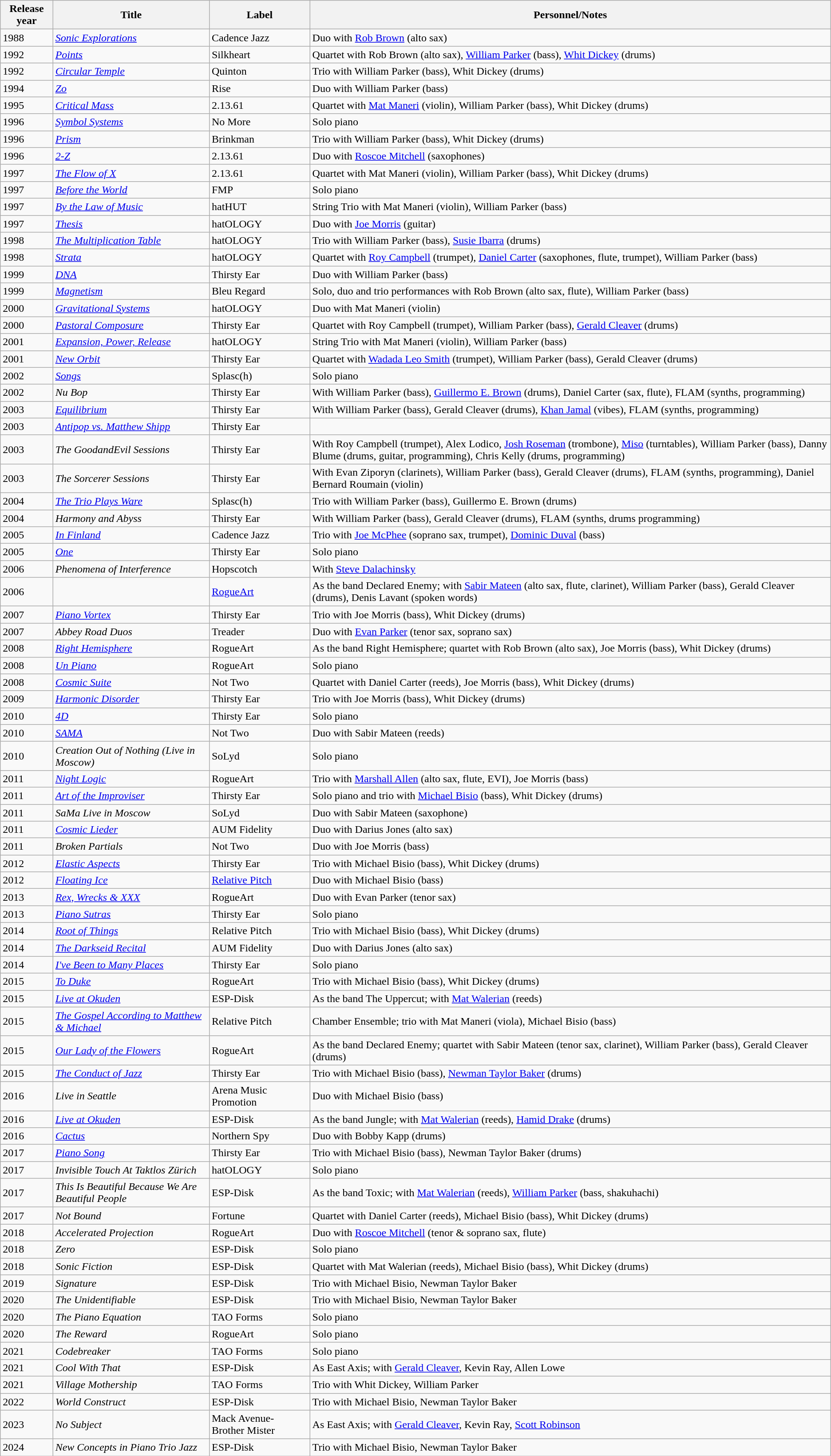<table class="wikitable sortable">
<tr>
<th>Release year</th>
<th>Title</th>
<th>Label</th>
<th>Personnel/Notes</th>
</tr>
<tr>
<td>1988</td>
<td><em><a href='#'>Sonic Explorations</a></em></td>
<td>Cadence Jazz</td>
<td>Duo with <a href='#'>Rob Brown</a> (alto sax)</td>
</tr>
<tr>
<td>1992</td>
<td><em><a href='#'>Points</a></em></td>
<td>Silkheart</td>
<td>Quartet with Rob Brown (alto sax), <a href='#'>William Parker</a> (bass), <a href='#'>Whit Dickey</a> (drums)</td>
</tr>
<tr>
<td>1992</td>
<td><em><a href='#'>Circular Temple</a></em></td>
<td>Quinton</td>
<td>Trio with William Parker (bass), Whit Dickey (drums)</td>
</tr>
<tr>
<td>1994</td>
<td><em><a href='#'>Zo</a></em></td>
<td>Rise</td>
<td>Duo with William Parker (bass)</td>
</tr>
<tr>
<td>1995</td>
<td><em><a href='#'>Critical Mass</a></em></td>
<td>2.13.61</td>
<td>Quartet with <a href='#'>Mat Maneri</a> (violin), William Parker (bass), Whit Dickey (drums)</td>
</tr>
<tr>
<td>1996</td>
<td><em><a href='#'>Symbol Systems</a></em></td>
<td>No More</td>
<td>Solo piano</td>
</tr>
<tr>
<td>1996</td>
<td><em><a href='#'>Prism</a></em></td>
<td>Brinkman</td>
<td>Trio with William Parker (bass), Whit Dickey (drums)</td>
</tr>
<tr>
<td>1996</td>
<td><em><a href='#'>2-Z</a></em></td>
<td>2.13.61</td>
<td>Duo with <a href='#'>Roscoe Mitchell</a> (saxophones)</td>
</tr>
<tr>
<td>1997</td>
<td><em><a href='#'>The Flow of X</a></em></td>
<td>2.13.61</td>
<td>Quartet with Mat Maneri (violin), William Parker (bass), Whit Dickey (drums)</td>
</tr>
<tr>
<td>1997</td>
<td><em><a href='#'>Before the World</a></em></td>
<td>FMP</td>
<td>Solo piano</td>
</tr>
<tr>
<td>1997</td>
<td><em><a href='#'>By the Law of Music</a></em></td>
<td>hatHUT</td>
<td>String Trio with Mat Maneri (violin), William Parker (bass)</td>
</tr>
<tr>
<td>1997</td>
<td><em><a href='#'>Thesis</a></em></td>
<td>hatOLOGY</td>
<td>Duo with <a href='#'>Joe Morris</a> (guitar)</td>
</tr>
<tr>
<td>1998</td>
<td><em><a href='#'>The Multiplication Table</a></em></td>
<td>hatOLOGY</td>
<td>Trio with William Parker (bass), <a href='#'>Susie Ibarra</a> (drums)</td>
</tr>
<tr>
<td>1998</td>
<td><em><a href='#'>Strata</a></em></td>
<td>hatOLOGY</td>
<td>Quartet with <a href='#'>Roy Campbell</a> (trumpet), <a href='#'>Daniel Carter</a> (saxophones, flute, trumpet), William Parker (bass)</td>
</tr>
<tr>
<td>1999</td>
<td><em><a href='#'>DNA</a></em></td>
<td>Thirsty Ear</td>
<td>Duo with William Parker (bass)</td>
</tr>
<tr>
<td>1999</td>
<td><em><a href='#'>Magnetism</a></em></td>
<td>Bleu Regard</td>
<td>Solo, duo and trio performances with Rob Brown (alto sax, flute), William Parker (bass)</td>
</tr>
<tr>
<td>2000</td>
<td><em><a href='#'>Gravitational Systems</a></em></td>
<td>hatOLOGY</td>
<td>Duo with Mat Maneri (violin)</td>
</tr>
<tr>
<td>2000</td>
<td><em><a href='#'>Pastoral Composure</a></em></td>
<td>Thirsty Ear</td>
<td>Quartet with Roy Campbell (trumpet), William Parker (bass), <a href='#'>Gerald Cleaver</a> (drums)</td>
</tr>
<tr>
<td>2001</td>
<td><em><a href='#'>Expansion, Power, Release</a></em></td>
<td>hatOLOGY</td>
<td>String Trio with Mat Maneri (violin), William Parker (bass)</td>
</tr>
<tr>
<td>2001</td>
<td><em><a href='#'>New Orbit</a></em></td>
<td>Thirsty Ear</td>
<td>Quartet with <a href='#'>Wadada Leo Smith</a> (trumpet), William Parker (bass), Gerald Cleaver (drums)</td>
</tr>
<tr>
<td>2002</td>
<td><em><a href='#'>Songs</a></em></td>
<td>Splasc(h)</td>
<td>Solo piano</td>
</tr>
<tr>
<td>2002</td>
<td><em>Nu Bop</em></td>
<td>Thirsty Ear</td>
<td>With William Parker (bass), <a href='#'>Guillermo E. Brown</a> (drums), Daniel Carter (sax, flute), FLAM (synths, programming)</td>
</tr>
<tr>
<td>2003</td>
<td><em><a href='#'>Equilibrium</a></em></td>
<td>Thirsty Ear</td>
<td>With William Parker (bass), Gerald Cleaver (drums), <a href='#'>Khan Jamal</a> (vibes), FLAM (synths, programming)</td>
</tr>
<tr>
<td>2003</td>
<td><em><a href='#'>Antipop vs. Matthew Shipp</a></em></td>
<td>Thirsty Ear</td>
<td></td>
</tr>
<tr>
<td>2003</td>
<td><em>The GoodandEvil Sessions</em></td>
<td>Thirsty Ear</td>
<td>With Roy Campbell (trumpet), Alex Lodico,  <a href='#'>Josh Roseman</a> (trombone), <a href='#'>Miso</a> (turntables), William Parker (bass), Danny Blume (drums, guitar, programming), Chris Kelly (drums, programming)</td>
</tr>
<tr>
<td>2003</td>
<td><em>The Sorcerer Sessions</em></td>
<td>Thirsty Ear</td>
<td>With Evan Ziporyn (clarinets), William Parker (bass), Gerald Cleaver (drums), FLAM (synths, programming), Daniel Bernard Roumain (violin)</td>
</tr>
<tr>
<td>2004</td>
<td><em><a href='#'>The Trio Plays Ware</a></em></td>
<td>Splasc(h)</td>
<td>Trio with William Parker (bass), Guillermo E. Brown (drums)</td>
</tr>
<tr>
<td>2004</td>
<td><em>Harmony and Abyss</em></td>
<td>Thirsty Ear</td>
<td>With William Parker (bass), Gerald Cleaver (drums), FLAM (synths, drums programming)</td>
</tr>
<tr>
<td>2005</td>
<td><em><a href='#'>In Finland</a></em></td>
<td>Cadence Jazz</td>
<td>Trio with <a href='#'>Joe McPhee</a> (soprano sax, trumpet), <a href='#'>Dominic Duval</a> (bass)</td>
</tr>
<tr>
<td>2005</td>
<td><em><a href='#'>One</a></em></td>
<td>Thirsty Ear</td>
<td>Solo piano</td>
</tr>
<tr>
<td>2006</td>
<td><em>Phenomena of Interference</em></td>
<td>Hopscotch</td>
<td>With <a href='#'>Steve Dalachinsky</a></td>
</tr>
<tr>
<td>2006</td>
<td><em></em></td>
<td><a href='#'>RogueArt</a></td>
<td>As the band Declared Enemy; with <a href='#'>Sabir Mateen</a> (alto sax, flute, clarinet), William Parker (bass), Gerald Cleaver (drums), Denis Lavant (spoken words)</td>
</tr>
<tr>
<td>2007</td>
<td><em><a href='#'>Piano Vortex</a></em></td>
<td>Thirsty Ear</td>
<td>Trio with Joe Morris (bass), Whit Dickey (drums)</td>
</tr>
<tr>
<td>2007</td>
<td><em>Abbey Road Duos</em></td>
<td>Treader</td>
<td>Duo with <a href='#'>Evan Parker</a> (tenor sax, soprano sax)</td>
</tr>
<tr>
<td>2008</td>
<td><em><a href='#'>Right Hemisphere</a></em></td>
<td>RogueArt</td>
<td>As the band Right Hemisphere; quartet with Rob Brown (alto sax), Joe Morris (bass), Whit Dickey (drums)</td>
</tr>
<tr>
<td>2008</td>
<td><em><a href='#'>Un Piano</a></em></td>
<td>RogueArt</td>
<td>Solo piano</td>
</tr>
<tr>
<td>2008</td>
<td><em><a href='#'>Cosmic Suite</a></em></td>
<td>Not Two</td>
<td>Quartet with Daniel Carter (reeds), Joe Morris (bass), Whit Dickey (drums)</td>
</tr>
<tr>
<td>2009</td>
<td><em><a href='#'>Harmonic Disorder</a></em></td>
<td>Thirsty Ear</td>
<td>Trio with Joe Morris (bass), Whit Dickey (drums)</td>
</tr>
<tr>
<td>2010</td>
<td><em><a href='#'>4D</a></em></td>
<td>Thirsty Ear</td>
<td>Solo piano</td>
</tr>
<tr>
<td>2010</td>
<td><em><a href='#'>SAMA</a></em></td>
<td>Not Two</td>
<td>Duo with Sabir Mateen (reeds)</td>
</tr>
<tr>
<td>2010</td>
<td><em>Creation Out of Nothing (Live in Moscow)</em></td>
<td>SoLyd</td>
<td>Solo piano</td>
</tr>
<tr>
<td>2011</td>
<td><em><a href='#'>Night Logic</a></em></td>
<td>RogueArt</td>
<td>Trio with <a href='#'>Marshall Allen</a> (alto sax, flute, EVI), Joe Morris (bass)</td>
</tr>
<tr>
<td>2011</td>
<td><em><a href='#'>Art of the Improviser</a></em></td>
<td>Thirsty Ear</td>
<td>Solo piano and trio with <a href='#'>Michael Bisio</a> (bass), Whit Dickey (drums)</td>
</tr>
<tr>
<td>2011</td>
<td><em>SaMa Live in Moscow</em></td>
<td>SoLyd</td>
<td>Duo with Sabir Mateen (saxophone)</td>
</tr>
<tr>
<td>2011</td>
<td><em><a href='#'>Cosmic Lieder</a></em></td>
<td>AUM Fidelity</td>
<td>Duo with Darius Jones (alto sax)</td>
</tr>
<tr>
<td>2011</td>
<td><em>Broken Partials</em></td>
<td>Not Two</td>
<td>Duo with Joe Morris (bass)</td>
</tr>
<tr>
<td>2012</td>
<td><em><a href='#'>Elastic Aspects</a></em></td>
<td>Thirsty Ear</td>
<td>Trio with Michael Bisio (bass), Whit Dickey (drums)</td>
</tr>
<tr>
<td>2012</td>
<td><em><a href='#'>Floating Ice</a></em></td>
<td><a href='#'>Relative Pitch</a></td>
<td>Duo with Michael Bisio (bass)</td>
</tr>
<tr>
<td>2013</td>
<td><em><a href='#'>Rex, Wrecks & XXX</a></em></td>
<td>RogueArt</td>
<td>Duo with Evan Parker (tenor sax)</td>
</tr>
<tr>
<td>2013</td>
<td><em><a href='#'>Piano Sutras</a></em></td>
<td>Thirsty Ear</td>
<td>Solo piano</td>
</tr>
<tr>
<td>2014</td>
<td><em><a href='#'>Root of Things</a></em></td>
<td>Relative Pitch</td>
<td>Trio with Michael Bisio (bass), Whit Dickey (drums)</td>
</tr>
<tr>
<td>2014</td>
<td><em><a href='#'>The Darkseid Recital</a></em></td>
<td>AUM Fidelity</td>
<td>Duo with Darius Jones (alto sax)</td>
</tr>
<tr>
<td>2014</td>
<td><em><a href='#'>I've Been to Many Places</a></em></td>
<td>Thirsty Ear</td>
<td>Solo piano</td>
</tr>
<tr>
<td>2015</td>
<td><em><a href='#'>To Duke</a></em></td>
<td>RogueArt</td>
<td>Trio with Michael Bisio (bass), Whit Dickey (drums)</td>
</tr>
<tr>
<td>2015</td>
<td><em><a href='#'>Live at Okuden</a></em></td>
<td>ESP-Disk</td>
<td>As the band The Uppercut; with <a href='#'>Mat Walerian</a> (reeds)</td>
</tr>
<tr>
<td>2015</td>
<td><em><a href='#'>The Gospel According to Matthew & Michael</a></em></td>
<td>Relative Pitch</td>
<td>Chamber Ensemble; trio with Mat Maneri (viola), Michael Bisio (bass)</td>
</tr>
<tr>
<td>2015</td>
<td><em><a href='#'>Our Lady of the Flowers</a></em></td>
<td>RogueArt</td>
<td>As the band Declared Enemy; quartet with Sabir Mateen (tenor sax, clarinet), William Parker (bass), Gerald Cleaver (drums)</td>
</tr>
<tr>
<td>2015</td>
<td><em><a href='#'>The Conduct of Jazz</a></em></td>
<td>Thirsty Ear</td>
<td>Trio with Michael Bisio (bass), <a href='#'>Newman Taylor Baker</a> (drums)</td>
</tr>
<tr>
<td>2016</td>
<td><em>Live in Seattle</em></td>
<td>Arena Music Promotion</td>
<td>Duo with Michael Bisio (bass)</td>
</tr>
<tr>
<td>2016</td>
<td><em><a href='#'>Live at Okuden</a></em></td>
<td>ESP-Disk</td>
<td>As the band Jungle; with <a href='#'>Mat Walerian</a> (reeds), <a href='#'>Hamid Drake</a> (drums)</td>
</tr>
<tr>
<td>2016</td>
<td><em><a href='#'>Cactus</a></em></td>
<td>Northern Spy</td>
<td>Duo with Bobby Kapp (drums)</td>
</tr>
<tr>
<td>2017</td>
<td><em><a href='#'>Piano Song</a></em></td>
<td>Thirsty Ear</td>
<td>Trio with Michael Bisio (bass), Newman Taylor Baker (drums)</td>
</tr>
<tr>
<td>2017</td>
<td><em>Invisible Touch At Taktlos Zürich</em></td>
<td>hatOLOGY</td>
<td>Solo piano</td>
</tr>
<tr>
<td>2017</td>
<td><em>This Is Beautiful Because We Are Beautiful People</em></td>
<td>ESP-Disk</td>
<td>As the band Toxic; with <a href='#'>Mat Walerian</a> (reeds), <a href='#'>William Parker</a> (bass, shakuhachi)</td>
</tr>
<tr>
<td>2017</td>
<td><em>Not Bound</em></td>
<td>Fortune</td>
<td>Quartet with Daniel Carter (reeds), Michael Bisio (bass), Whit Dickey (drums)</td>
</tr>
<tr>
<td>2018</td>
<td><em>Accelerated Projection</em></td>
<td>RogueArt</td>
<td>Duo with <a href='#'>Roscoe Mitchell</a> (tenor & soprano sax, flute)</td>
</tr>
<tr>
<td>2018</td>
<td><em>Zero</em></td>
<td>ESP-Disk</td>
<td>Solo piano</td>
</tr>
<tr>
<td>2018</td>
<td><em>Sonic Fiction</em></td>
<td>ESP-Disk</td>
<td>Quartet with Mat Walerian (reeds), Michael Bisio (bass), Whit Dickey (drums)</td>
</tr>
<tr>
<td>2019</td>
<td><em>Signature</em></td>
<td>ESP-Disk</td>
<td>Trio with Michael Bisio, Newman Taylor Baker</td>
</tr>
<tr>
<td>2020</td>
<td><em>The Unidentifiable</em></td>
<td>ESP-Disk</td>
<td>Trio with Michael Bisio, Newman Taylor Baker</td>
</tr>
<tr>
<td>2020</td>
<td><em>The Piano Equation</em></td>
<td>TAO Forms</td>
<td>Solo piano</td>
</tr>
<tr>
<td>2020</td>
<td><em>The Reward</em></td>
<td>RogueArt</td>
<td>Solo piano</td>
</tr>
<tr>
<td>2021</td>
<td><em>Codebreaker</em></td>
<td>TAO Forms</td>
<td>Solo piano</td>
</tr>
<tr>
<td>2021</td>
<td><em>Cool With That</em></td>
<td>ESP-Disk</td>
<td>As East Axis; with <a href='#'>Gerald Cleaver</a>, Kevin Ray, Allen Lowe</td>
</tr>
<tr>
<td>2021</td>
<td><em>Village Mothership</em></td>
<td>TAO Forms</td>
<td>Trio with Whit Dickey, William Parker</td>
</tr>
<tr>
<td>2022</td>
<td><em>World Construct</em></td>
<td>ESP-Disk</td>
<td>Trio with Michael Bisio, Newman Taylor Baker</td>
</tr>
<tr>
<td>2023</td>
<td><em>No Subject</em></td>
<td>Mack Avenue- Brother Mister</td>
<td>As East Axis; with <a href='#'>Gerald Cleaver</a>, Kevin Ray, <a href='#'>Scott Robinson</a></td>
</tr>
<tr>
<td>2024</td>
<td><em>New Concepts in Piano Trio Jazz</em></td>
<td>ESP-Disk</td>
<td>Trio with Michael Bisio, Newman Taylor Baker</td>
</tr>
</table>
